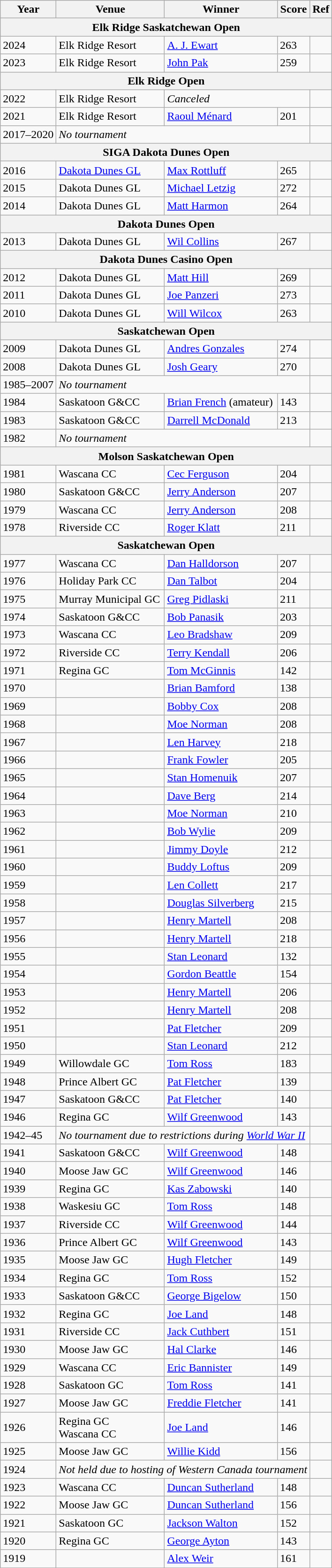<table class=wikitable>
<tr>
<th>Year</th>
<th>Venue</th>
<th>Winner</th>
<th>Score</th>
<th>Ref</th>
</tr>
<tr>
<th colspan=5>Elk Ridge Saskatchewan Open</th>
</tr>
<tr>
<td>2024</td>
<td>Elk Ridge Resort</td>
<td> <a href='#'>A. J. Ewart</a></td>
<td>263</td>
<td></td>
</tr>
<tr>
<td>2023</td>
<td>Elk Ridge Resort</td>
<td> <a href='#'>John Pak</a></td>
<td>259</td>
<td></td>
</tr>
<tr>
<th colspan=5>Elk Ridge Open</th>
</tr>
<tr>
<td>2022</td>
<td>Elk Ridge Resort</td>
<td colspan=2><em>Canceled</em></td>
</tr>
<tr>
<td>2021</td>
<td>Elk Ridge Resort</td>
<td> <a href='#'>Raoul Ménard</a></td>
<td>201</td>
<td></td>
</tr>
<tr>
<td>2017–2020</td>
<td colspan=3><em>No tournament</em></td>
<td></td>
</tr>
<tr>
<th colspan=5>SIGA Dakota Dunes Open</th>
</tr>
<tr>
<td>2016</td>
<td><a href='#'>Dakota Dunes GL</a></td>
<td> <a href='#'>Max Rottluff</a></td>
<td>265</td>
<td></td>
</tr>
<tr>
<td>2015</td>
<td>Dakota Dunes GL</td>
<td> <a href='#'>Michael Letzig</a></td>
<td>272</td>
<td></td>
</tr>
<tr>
<td>2014</td>
<td>Dakota Dunes GL</td>
<td> <a href='#'>Matt Harmon</a></td>
<td>264</td>
<td></td>
</tr>
<tr>
<th colspan=5>Dakota Dunes Open</th>
</tr>
<tr>
<td>2013</td>
<td>Dakota Dunes GL</td>
<td> <a href='#'>Wil Collins</a></td>
<td>267</td>
<td></td>
</tr>
<tr>
<th colspan=5>Dakota Dunes Casino Open</th>
</tr>
<tr>
<td>2012</td>
<td>Dakota Dunes GL</td>
<td> <a href='#'>Matt Hill</a></td>
<td>269</td>
<td></td>
</tr>
<tr>
<td>2011</td>
<td>Dakota Dunes GL</td>
<td> <a href='#'>Joe Panzeri</a></td>
<td>273</td>
<td></td>
</tr>
<tr>
<td>2010</td>
<td>Dakota Dunes GL</td>
<td> <a href='#'>Will Wilcox</a></td>
<td>263</td>
<td></td>
</tr>
<tr>
<th colspan=5>Saskatchewan Open</th>
</tr>
<tr>
<td>2009</td>
<td>Dakota Dunes GL</td>
<td> <a href='#'>Andres Gonzales</a></td>
<td>274</td>
<td></td>
</tr>
<tr>
<td>2008</td>
<td>Dakota Dunes GL</td>
<td> <a href='#'>Josh Geary</a></td>
<td>270</td>
<td></td>
</tr>
<tr>
<td>1985–2007</td>
<td colspan=3><em>No tournament</em></td>
<td></td>
</tr>
<tr>
<td>1984</td>
<td>Saskatoon G&CC</td>
<td> <a href='#'>Brian French</a> (amateur)</td>
<td>143</td>
<td></td>
</tr>
<tr>
<td>1983</td>
<td>Saskatoon G&CC</td>
<td> <a href='#'>Darrell McDonald</a></td>
<td>213</td>
<td></td>
</tr>
<tr>
<td>1982</td>
<td colspan=3><em>No tournament</em></td>
<td></td>
</tr>
<tr>
<th colspan=5>Molson Saskatchewan Open</th>
</tr>
<tr>
<td>1981</td>
<td>Wascana CC</td>
<td> <a href='#'>Cec Ferguson</a></td>
<td>204</td>
<td></td>
</tr>
<tr>
<td>1980</td>
<td>Saskatoon G&CC</td>
<td> <a href='#'>Jerry Anderson</a></td>
<td>207</td>
<td></td>
</tr>
<tr>
<td>1979</td>
<td>Wascana CC</td>
<td> <a href='#'>Jerry Anderson</a></td>
<td>208</td>
<td></td>
</tr>
<tr>
<td>1978</td>
<td>Riverside CC</td>
<td> <a href='#'>Roger Klatt</a></td>
<td>211</td>
<td></td>
</tr>
<tr>
<th colspan=5>Saskatchewan Open</th>
</tr>
<tr>
<td>1977</td>
<td>Wascana CC</td>
<td> <a href='#'>Dan Halldorson</a></td>
<td>207</td>
<td></td>
</tr>
<tr>
<td>1976</td>
<td>Holiday Park CC</td>
<td> <a href='#'>Dan Talbot</a></td>
<td>204</td>
<td></td>
</tr>
<tr>
<td>1975</td>
<td>Murray Municipal GC</td>
<td> <a href='#'>Greg Pidlaski</a></td>
<td>211</td>
<td></td>
</tr>
<tr>
<td>1974</td>
<td>Saskatoon G&CC</td>
<td> <a href='#'>Bob Panasik</a></td>
<td>203</td>
<td></td>
</tr>
<tr>
<td>1973</td>
<td>Wascana CC</td>
<td> <a href='#'>Leo Bradshaw</a></td>
<td>209</td>
<td></td>
</tr>
<tr>
<td>1972</td>
<td>Riverside CC</td>
<td> <a href='#'>Terry Kendall</a></td>
<td>206</td>
<td></td>
</tr>
<tr>
<td>1971</td>
<td>Regina GC</td>
<td> <a href='#'>Tom McGinnis</a></td>
<td>142</td>
<td></td>
</tr>
<tr>
<td>1970</td>
<td></td>
<td> <a href='#'>Brian Bamford</a></td>
<td>138</td>
<td></td>
</tr>
<tr>
<td>1969</td>
<td></td>
<td> <a href='#'>Bobby Cox</a></td>
<td>208</td>
<td></td>
</tr>
<tr>
<td>1968</td>
<td></td>
<td> <a href='#'>Moe Norman</a></td>
<td>208</td>
<td></td>
</tr>
<tr>
<td>1967</td>
<td></td>
<td> <a href='#'>Len Harvey</a></td>
<td>218</td>
<td></td>
</tr>
<tr>
<td>1966</td>
<td></td>
<td> <a href='#'>Frank Fowler</a></td>
<td>205</td>
<td></td>
</tr>
<tr>
<td>1965</td>
<td></td>
<td> <a href='#'>Stan Homenuik</a></td>
<td>207</td>
<td></td>
</tr>
<tr>
<td>1964</td>
<td></td>
<td> <a href='#'>Dave Berg</a></td>
<td>214</td>
<td></td>
</tr>
<tr>
<td>1963</td>
<td></td>
<td> <a href='#'>Moe Norman</a></td>
<td>210</td>
<td></td>
</tr>
<tr>
<td>1962</td>
<td></td>
<td> <a href='#'>Bob Wylie</a></td>
<td>209</td>
<td></td>
</tr>
<tr>
<td>1961</td>
<td></td>
<td> <a href='#'>Jimmy Doyle</a></td>
<td>212</td>
<td></td>
</tr>
<tr>
<td>1960</td>
<td></td>
<td> <a href='#'>Buddy Loftus</a></td>
<td>209</td>
<td></td>
</tr>
<tr>
<td>1959</td>
<td></td>
<td> <a href='#'>Len Collett</a></td>
<td>217</td>
<td></td>
</tr>
<tr>
<td>1958</td>
<td></td>
<td> <a href='#'>Douglas Silverberg</a></td>
<td>215</td>
<td></td>
</tr>
<tr>
<td>1957</td>
<td></td>
<td> <a href='#'>Henry Martell</a></td>
<td>208</td>
<td></td>
</tr>
<tr>
<td>1956</td>
<td></td>
<td> <a href='#'>Henry Martell</a></td>
<td>218</td>
<td></td>
</tr>
<tr>
<td>1955</td>
<td></td>
<td> <a href='#'>Stan Leonard</a></td>
<td>132</td>
<td></td>
</tr>
<tr>
<td>1954</td>
<td></td>
<td> <a href='#'>Gordon Beattle</a></td>
<td>154</td>
<td></td>
</tr>
<tr>
<td>1953</td>
<td></td>
<td> <a href='#'>Henry Martell</a></td>
<td>206</td>
<td></td>
</tr>
<tr>
<td>1952</td>
<td></td>
<td> <a href='#'>Henry Martell</a></td>
<td>208</td>
<td></td>
</tr>
<tr>
<td>1951</td>
<td></td>
<td> <a href='#'>Pat Fletcher</a></td>
<td>209</td>
<td></td>
</tr>
<tr>
<td>1950</td>
<td></td>
<td> <a href='#'>Stan Leonard</a></td>
<td>212</td>
<td></td>
</tr>
<tr>
<td>1949</td>
<td>Willowdale GC</td>
<td> <a href='#'>Tom Ross</a></td>
<td>183</td>
<td></td>
</tr>
<tr>
<td>1948</td>
<td>Prince Albert GC</td>
<td> <a href='#'>Pat Fletcher</a></td>
<td>139</td>
<td></td>
</tr>
<tr>
<td>1947</td>
<td>Saskatoon G&CC</td>
<td> <a href='#'>Pat Fletcher</a></td>
<td>140</td>
<td></td>
</tr>
<tr>
<td>1946</td>
<td>Regina GC</td>
<td> <a href='#'>Wilf Greenwood</a></td>
<td>143</td>
<td></td>
</tr>
<tr>
<td>1942–45</td>
<td colspan=3><em>No tournament due to restrictions during <a href='#'>World War II</a></em></td>
<td></td>
</tr>
<tr>
<td>1941</td>
<td>Saskatoon G&CC</td>
<td> <a href='#'>Wilf Greenwood</a></td>
<td>148</td>
<td></td>
</tr>
<tr>
<td>1940</td>
<td>Moose Jaw GC</td>
<td> <a href='#'>Wilf Greenwood</a></td>
<td>146</td>
<td></td>
</tr>
<tr>
<td>1939</td>
<td>Regina GC</td>
<td> <a href='#'>Kas Zabowski</a></td>
<td>140</td>
<td></td>
</tr>
<tr>
<td>1938</td>
<td>Waskesiu GC</td>
<td> <a href='#'>Tom Ross</a></td>
<td>148</td>
<td></td>
</tr>
<tr>
<td>1937</td>
<td>Riverside CC</td>
<td> <a href='#'>Wilf Greenwood</a></td>
<td>144</td>
<td></td>
</tr>
<tr>
<td>1936</td>
<td>Prince Albert GC</td>
<td> <a href='#'>Wilf Greenwood</a></td>
<td>143</td>
<td></td>
</tr>
<tr>
<td>1935</td>
<td>Moose Jaw GC</td>
<td> <a href='#'>Hugh Fletcher</a></td>
<td>149</td>
<td></td>
</tr>
<tr>
<td>1934</td>
<td>Regina GC</td>
<td> <a href='#'>Tom Ross</a></td>
<td>152</td>
<td></td>
</tr>
<tr>
<td>1933</td>
<td>Saskatoon G&CC</td>
<td> <a href='#'>George Bigelow</a></td>
<td>150</td>
<td></td>
</tr>
<tr>
<td>1932</td>
<td>Regina GC</td>
<td> <a href='#'>Joe Land</a></td>
<td>148</td>
<td></td>
</tr>
<tr>
<td>1931</td>
<td>Riverside CC</td>
<td> <a href='#'>Jack Cuthbert</a></td>
<td>151</td>
<td></td>
</tr>
<tr>
<td>1930</td>
<td>Moose Jaw GC</td>
<td> <a href='#'>Hal Clarke</a></td>
<td>146</td>
<td></td>
</tr>
<tr>
<td>1929</td>
<td>Wascana CC</td>
<td> <a href='#'>Eric Bannister</a></td>
<td>149</td>
<td></td>
</tr>
<tr>
<td>1928</td>
<td>Saskatoon GC</td>
<td> <a href='#'>Tom Ross</a></td>
<td>141</td>
<td></td>
</tr>
<tr>
<td>1927</td>
<td>Moose Jaw GC</td>
<td> <a href='#'>Freddie Fletcher</a></td>
<td>141</td>
<td></td>
</tr>
<tr>
<td>1926</td>
<td>Regina GC<br>Wascana CC</td>
<td> <a href='#'>Joe Land</a></td>
<td>146</td>
<td></td>
</tr>
<tr>
<td>1925</td>
<td>Moose Jaw GC</td>
<td> <a href='#'>Willie Kidd</a></td>
<td>156</td>
<td></td>
</tr>
<tr>
<td>1924</td>
<td colspan=3><em>Not held due to hosting of Western Canada tournament</em></td>
<td></td>
</tr>
<tr>
<td>1923</td>
<td>Wascana CC</td>
<td> <a href='#'>Duncan Sutherland</a></td>
<td>148</td>
<td></td>
</tr>
<tr>
<td>1922</td>
<td>Moose Jaw GC</td>
<td> <a href='#'>Duncan Sutherland</a></td>
<td>156</td>
<td></td>
</tr>
<tr>
<td>1921</td>
<td>Saskatoon GC</td>
<td> <a href='#'>Jackson Walton</a></td>
<td>152</td>
<td></td>
</tr>
<tr>
<td>1920</td>
<td>Regina GC</td>
<td> <a href='#'>George Ayton</a></td>
<td>143</td>
<td></td>
</tr>
<tr>
<td>1919</td>
<td></td>
<td> <a href='#'>Alex Weir</a></td>
<td>161</td>
<td></td>
</tr>
</table>
